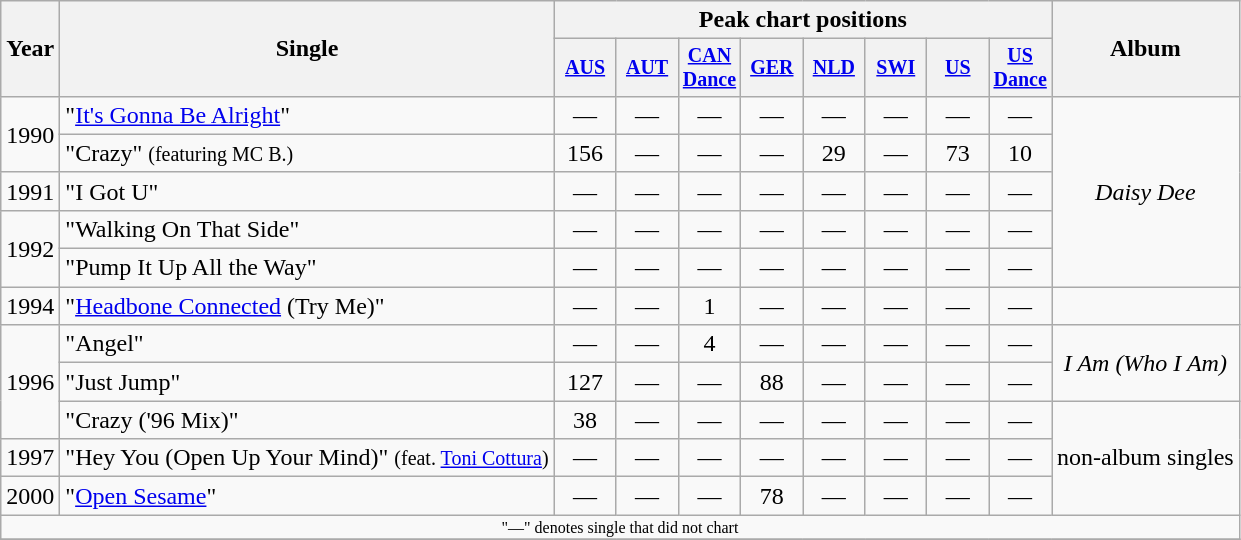<table class="wikitable" style="text-align:center;">
<tr>
<th rowspan="2">Year</th>
<th rowspan="2">Single</th>
<th colspan="8">Peak chart positions</th>
<th rowspan="2">Album</th>
</tr>
<tr style="font-size:smaller;">
<th width="35"><a href='#'>AUS</a><br></th>
<th width="35"><a href='#'>AUT</a><br></th>
<th width="35"><a href='#'>CAN<br>Dance</a><br></th>
<th width="35"><a href='#'>GER</a><br></th>
<th width="35"><a href='#'>NLD</a><br></th>
<th width="35"><a href='#'>SWI</a><br></th>
<th width="35"><a href='#'>US</a><br></th>
<th width="35"><a href='#'>US<br>Dance</a><br></th>
</tr>
<tr>
<td rowspan=2>1990</td>
<td align="left">"<a href='#'>It's Gonna Be Alright</a>"</td>
<td>—</td>
<td>—</td>
<td>—</td>
<td>—</td>
<td>—</td>
<td>—</td>
<td>—</td>
<td>—</td>
<td rowspan="5"><em>Daisy Dee</em></td>
</tr>
<tr>
<td align="left">"Crazy" <small>(featuring MC B.)</small></td>
<td>156</td>
<td>—</td>
<td>—</td>
<td>—</td>
<td>29</td>
<td>—</td>
<td>73</td>
<td>10</td>
</tr>
<tr>
<td>1991</td>
<td align="left">"I Got U"</td>
<td>—</td>
<td>—</td>
<td>—</td>
<td>—</td>
<td>—</td>
<td>—</td>
<td>—</td>
<td>—</td>
</tr>
<tr>
<td rowspan=2>1992</td>
<td align="left">"Walking On That Side"</td>
<td>—</td>
<td>—</td>
<td>—</td>
<td>—</td>
<td>—</td>
<td>—</td>
<td>—</td>
<td>—</td>
</tr>
<tr>
<td align="left">"Pump It Up All the Way"</td>
<td>—</td>
<td>—</td>
<td>—</td>
<td>—</td>
<td>—</td>
<td>—</td>
<td>—</td>
<td>—</td>
</tr>
<tr>
<td>1994</td>
<td align="left">"<a href='#'>Headbone Connected</a> (Try Me)"</td>
<td>—</td>
<td>—</td>
<td>1</td>
<td>—</td>
<td>—</td>
<td>—</td>
<td>—</td>
<td>—</td>
<td></td>
</tr>
<tr>
<td rowspan=3>1996</td>
<td align="left">"Angel"</td>
<td>—</td>
<td>—</td>
<td>4</td>
<td>—</td>
<td>—</td>
<td>—</td>
<td>—</td>
<td>—</td>
<td rowspan="2"><em>I Am (Who I Am)</em></td>
</tr>
<tr>
<td align="left">"Just Jump"</td>
<td>127</td>
<td>—</td>
<td>—</td>
<td>88</td>
<td>—</td>
<td>—</td>
<td>—</td>
<td>—</td>
</tr>
<tr>
<td align="left">"Crazy ('96 Mix)"</td>
<td>38</td>
<td>—</td>
<td>—</td>
<td>—</td>
<td>—</td>
<td>—</td>
<td>—</td>
<td>—</td>
<td align="left" rowspan="3">non-album singles</td>
</tr>
<tr>
<td>1997</td>
<td align="left">"Hey You (Open Up Your Mind)" <small>(feat. <a href='#'>Toni Cottura</a>)</small></td>
<td>—</td>
<td>—</td>
<td>—</td>
<td>—</td>
<td>—</td>
<td>—</td>
<td>—</td>
<td>—</td>
</tr>
<tr>
<td>2000</td>
<td align="left">"<a href='#'>Open Sesame</a>"</td>
<td>—</td>
<td>—</td>
<td>—</td>
<td>78</td>
<td>—</td>
<td>—</td>
<td>—</td>
<td>—</td>
</tr>
<tr>
<td colspan="15" style="font-size:8pt">"—" denotes single that did not chart</td>
</tr>
<tr>
</tr>
</table>
